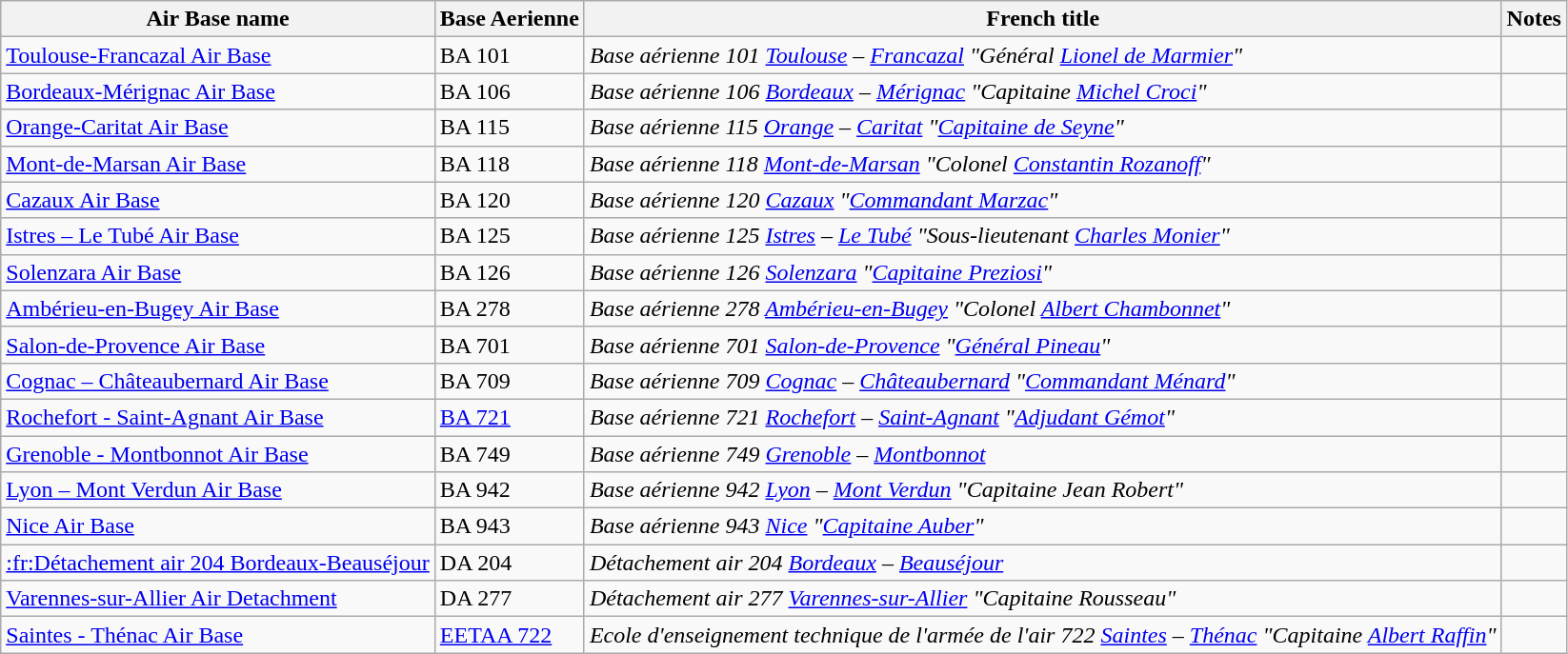<table class="wikitable sortable">
<tr align=center>
<th align=center style="text-align: center;">Air Base name</th>
<th class="unsortable">Base Aerienne</th>
<th class="unsortable">French title</th>
<th class="unsortable">Notes</th>
</tr>
<tr>
<td><a href='#'>Toulouse-Francazal Air Base</a></td>
<td> BA 101</td>
<td><em>Base aérienne 101 <a href='#'>Toulouse</a> – <a href='#'>Francazal</a> "Général <a href='#'>Lionel de Marmier</a>"</em></td>
<td></td>
</tr>
<tr>
<td><a href='#'>Bordeaux-Mérignac Air Base</a></td>
<td> BA 106</td>
<td><em>Base aérienne 106 <a href='#'>Bordeaux</a> – <a href='#'>Mérignac</a> "Capitaine <a href='#'>Michel Croci</a>"</em></td>
<td></td>
</tr>
<tr>
<td><a href='#'>Orange-Caritat Air Base</a></td>
<td> BA 115</td>
<td><em>Base aérienne 115 <a href='#'>Orange</a> – <a href='#'>Caritat</a> "<a href='#'>Capitaine de Seyne</a>"</em></td>
<td></td>
</tr>
<tr>
<td><a href='#'>Mont-de-Marsan Air Base</a></td>
<td> BA 118</td>
<td><em>Base aérienne 118 <a href='#'>Mont-de-Marsan</a> "Colonel <a href='#'>Constantin Rozanoff</a>"</em></td>
<td></td>
</tr>
<tr>
<td><a href='#'>Cazaux Air Base</a></td>
<td>  BA 120</td>
<td> <em>Base aérienne 120 <a href='#'>Cazaux</a> "<a href='#'>Commandant Marzac</a>"</em></td>
<td></td>
</tr>
<tr>
<td><a href='#'>Istres – Le Tubé Air Base</a></td>
<td> BA 125</td>
<td> <em>Base aérienne 125 <a href='#'>Istres</a> – <a href='#'>Le Tubé</a> "Sous-lieutenant <a href='#'>Charles Monier</a>"</em></td>
<td></td>
</tr>
<tr>
<td> <a href='#'>Solenzara Air Base</a></td>
<td> BA 126</td>
<td><em>Base aérienne 126 <a href='#'>Solenzara</a> "<a href='#'>Capitaine Preziosi</a>"</em></td>
<td></td>
</tr>
<tr>
<td><a href='#'>Ambérieu-en-Bugey Air Base</a></td>
<td> BA 278</td>
<td><em>Base aérienne 278 <a href='#'>Ambérieu-en-Bugey</a> "Colonel <a href='#'>Albert Chambonnet</a>"</em></td>
<td></td>
</tr>
<tr>
<td> <a href='#'>Salon-de-Provence Air Base</a></td>
<td> BA 701</td>
<td><em>Base aérienne 701 <a href='#'>Salon-de-Provence</a> "<a href='#'>Général Pineau</a>"</em></td>
<td></td>
</tr>
<tr>
<td><a href='#'>Cognac – Châteaubernard Air Base</a></td>
<td> BA 709</td>
<td> <em>Base aérienne 709 <a href='#'>Cognac</a> – <a href='#'>Châteaubernard</a> "<a href='#'>Commandant Ménard</a>"</em></td>
<td></td>
</tr>
<tr>
<td><a href='#'>Rochefort - Saint-Agnant Air Base</a></td>
<td><a href='#'>BA 721</a></td>
<td><em>Base aérienne 721 <a href='#'>Rochefort</a> – <a href='#'>Saint-Agnant</a> "<a href='#'>Adjudant Gémot</a>"</em></td>
<td></td>
</tr>
<tr>
<td><a href='#'>Grenoble - Montbonnot Air Base</a></td>
<td> BA 749</td>
<td><em>Base aérienne 749 <a href='#'>Grenoble</a> – <a href='#'>Montbonnot</a></em></td>
<td></td>
</tr>
<tr>
<td><a href='#'>Lyon – Mont Verdun Air Base</a></td>
<td> BA 942</td>
<td><em>Base aérienne 942 <a href='#'>Lyon</a> – <a href='#'>Mont Verdun</a> "Capitaine Jean Robert"</em></td>
<td></td>
</tr>
<tr>
<td><a href='#'>Nice Air Base</a></td>
<td>BA 943</td>
<td><em>Base aérienne 943 <a href='#'>Nice</a> "<a href='#'>Capitaine Auber</a>"</em></td>
<td></td>
</tr>
<tr>
<td><a href='#'>:fr:Détachement air 204 Bordeaux-Beauséjour</a></td>
<td>DA 204</td>
<td>  <em>Détachement air 204 <a href='#'>Bordeaux</a> – <a href='#'>Beauséjour</a></em></td>
<td></td>
</tr>
<tr>
<td> <a href='#'>Varennes-sur-Allier Air Detachment</a></td>
<td> DA 277</td>
<td><em>Détachement air 277 <a href='#'>Varennes-sur-Allier</a> "Capitaine Rousseau"</em></td>
<td></td>
</tr>
<tr>
<td><a href='#'>Saintes - Thénac Air Base</a></td>
<td> <a href='#'>EETAA 722</a></td>
<td><em>Ecole d'enseignement technique de l'armée de l'air 722 <a href='#'>Saintes</a> – <a href='#'>Thénac</a> "Capitaine <a href='#'>Albert Raffin</a>"</em></td>
<td></td>
</tr>
</table>
